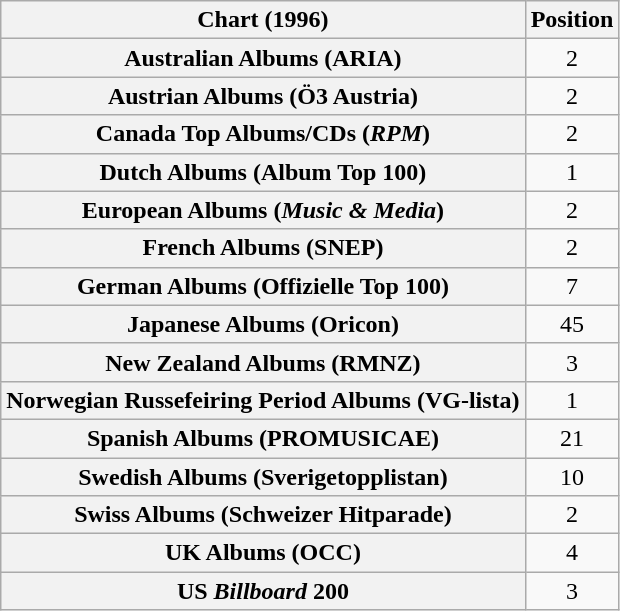<table class="wikitable sortable plainrowheaders" style="text-align:center">
<tr>
<th scope="col">Chart (1996)</th>
<th scope="col">Position</th>
</tr>
<tr>
<th scope="row">Australian Albums (ARIA)</th>
<td>2</td>
</tr>
<tr>
<th scope="row">Austrian Albums (Ö3 Austria)</th>
<td>2</td>
</tr>
<tr>
<th scope="row">Canada Top Albums/CDs (<em>RPM</em>)</th>
<td>2</td>
</tr>
<tr>
<th scope="row">Dutch Albums (Album Top 100)</th>
<td>1</td>
</tr>
<tr>
<th scope="row">European Albums (<em>Music & Media</em>)</th>
<td>2</td>
</tr>
<tr>
<th scope="row">French Albums (SNEP)</th>
<td>2</td>
</tr>
<tr>
<th scope="row">German Albums (Offizielle Top 100)</th>
<td>7</td>
</tr>
<tr>
<th scope="row">Japanese Albums (Oricon)</th>
<td>45</td>
</tr>
<tr>
<th scope="row">New Zealand Albums (RMNZ)</th>
<td>3</td>
</tr>
<tr>
<th scope="row">Norwegian Russefeiring Period Albums (VG-lista)</th>
<td>1</td>
</tr>
<tr>
<th scope="row">Spanish Albums (PROMUSICAE)</th>
<td>21</td>
</tr>
<tr>
<th scope="row">Swedish Albums (Sverigetopplistan)</th>
<td>10</td>
</tr>
<tr>
<th scope="row">Swiss Albums (Schweizer Hitparade)</th>
<td>2</td>
</tr>
<tr>
<th scope="row">UK Albums (OCC)</th>
<td>4</td>
</tr>
<tr>
<th scope="row">US <em>Billboard</em> 200</th>
<td>3</td>
</tr>
</table>
